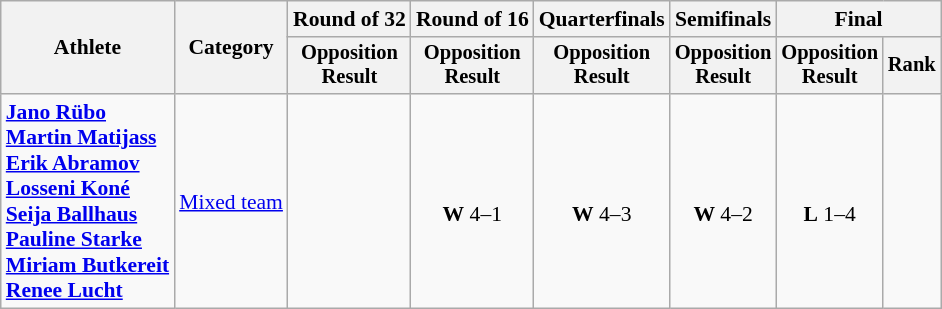<table class="wikitable" style="text-align:center; font-size:90%">
<tr>
<th rowspan=2>Athlete</th>
<th rowspan=2>Category</th>
<th>Round of 32</th>
<th>Round of 16</th>
<th>Quarterfinals</th>
<th>Semifinals</th>
<th colspan=2>Final</th>
</tr>
<tr style="font-size:95%">
<th>Opposition<br>Result</th>
<th>Opposition<br>Result</th>
<th>Opposition<br>Result</th>
<th>Opposition<br>Result</th>
<th>Opposition<br>Result</th>
<th>Rank</th>
</tr>
<tr>
<td align=left><strong><a href='#'>Jano Rübo</a><br><a href='#'>Martin Matijass</a><br><a href='#'>Erik Abramov</a><br><a href='#'>Losseni Koné</a><br><a href='#'>Seija Ballhaus</a><br><a href='#'>Pauline Starke</a><br><a href='#'>Miriam Butkereit</a><br><a href='#'>Renee Lucht</a></strong></td>
<td align=left><a href='#'>Mixed team</a></td>
<td></td>
<td><br><strong>W</strong> 4–1</td>
<td><br><strong>W</strong> 4–3</td>
<td><br><strong>W</strong> 4–2</td>
<td><br><strong>L</strong> 1–4</td>
<td></td>
</tr>
</table>
